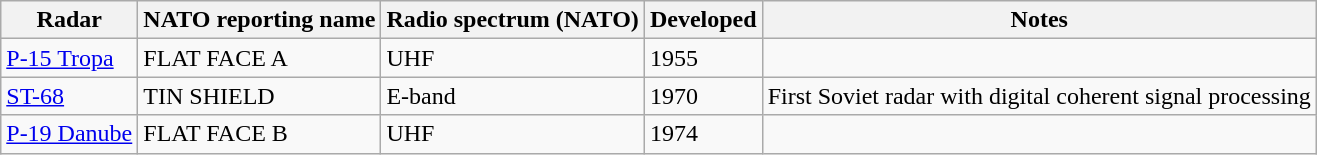<table class="sortable wikitable">
<tr>
<th>Radar</th>
<th>NATO reporting name</th>
<th>Radio spectrum (NATO)</th>
<th>Developed</th>
<th>Notes</th>
</tr>
<tr>
<td><a href='#'>P-15 Tropa</a></td>
<td>FLAT FACE A</td>
<td>UHF</td>
<td>1955</td>
<td></td>
</tr>
<tr>
<td><a href='#'>ST-68</a></td>
<td>TIN SHIELD</td>
<td>E-band</td>
<td>1970</td>
<td>First Soviet radar with digital coherent signal processing</td>
</tr>
<tr>
<td><a href='#'>P-19 Danube</a></td>
<td>FLAT FACE B</td>
<td>UHF</td>
<td>1974</td>
<td></td>
</tr>
</table>
